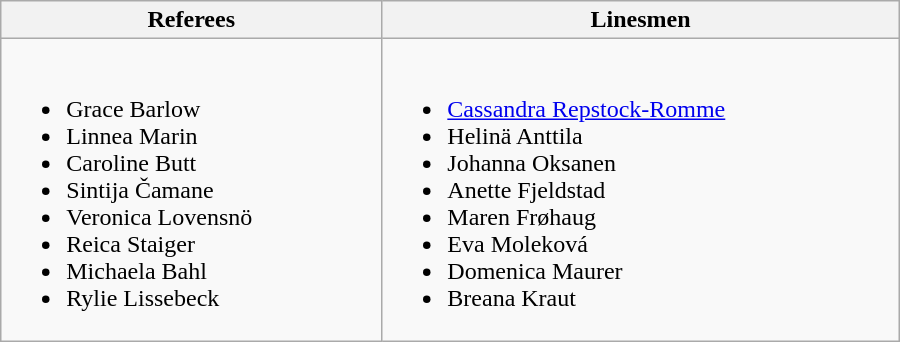<table class="wikitable" width=600px>
<tr>
<th>Referees</th>
<th>Linesmen</th>
</tr>
<tr>
<td><br><ul><li> Grace Barlow</li><li> Linnea Marin</li><li> Caroline Butt</li><li> Sintija Čamane</li><li> Veronica Lovensnö</li><li> Reica Staiger</li><li> Michaela Bahl</li><li> Rylie Lissebeck</li></ul></td>
<td><br><ul><li> <a href='#'>Cassandra Repstock-Romme</a></li><li> Helinä Anttila</li><li> Johanna Oksanen</li><li> Anette Fjeldstad</li><li> Maren Frøhaug</li><li> Eva Moleková</li><li> Domenica Maurer</li><li> Breana Kraut</li></ul></td>
</tr>
</table>
